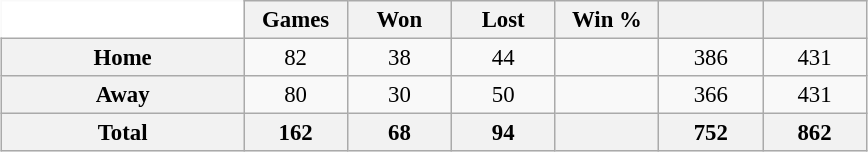<table class="wikitable" style="font-size:95%; text-align:center; width:38em; border:0;margin: 0.5em auto;">
<tr>
<td width="28%" style="background:#fff;border:0;"></td>
<th width="12%">Games</th>
<th width="12%">Won</th>
<th width="12%">Lost</th>
<th width="12%">Win %</th>
<th width="12%"></th>
<th width="12%"></th>
</tr>
<tr>
<th>Home</th>
<td>82</td>
<td>38</td>
<td>44</td>
<td></td>
<td>386</td>
<td>431</td>
</tr>
<tr>
<th>Away</th>
<td>80</td>
<td>30</td>
<td>50</td>
<td></td>
<td>366</td>
<td>431</td>
</tr>
<tr>
<th>Total</th>
<th>162</th>
<th>68</th>
<th>94</th>
<th></th>
<th>752</th>
<th>862</th>
</tr>
</table>
